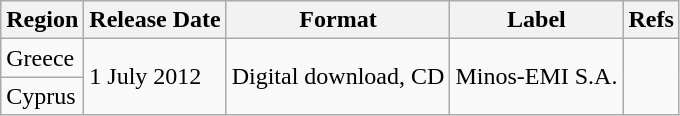<table class="wikitable">
<tr>
<th>Region</th>
<th>Release Date</th>
<th>Format</th>
<th>Label</th>
<th>Refs</th>
</tr>
<tr>
<td>Greece</td>
<td rowspan="2">1 July 2012</td>
<td rowspan="2">Digital download, CD</td>
<td rowspan="2">Minos-EMI S.A.</td>
<td rowspan="2"></td>
</tr>
<tr>
<td>Cyprus</td>
</tr>
</table>
